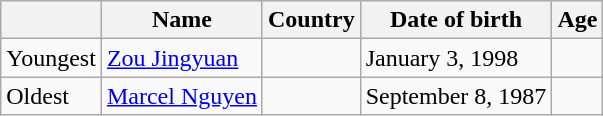<table class="wikitable">
<tr>
<th></th>
<th>Name</th>
<th>Country</th>
<th>Date of birth</th>
<th>Age</th>
</tr>
<tr>
<td>Youngest</td>
<td><a href='#'>Zou Jingyuan</a></td>
<td></td>
<td>January 3, 1998</td>
<td></td>
</tr>
<tr>
<td>Oldest</td>
<td><a href='#'>Marcel Nguyen</a></td>
<td></td>
<td>September 8, 1987</td>
<td></td>
</tr>
</table>
